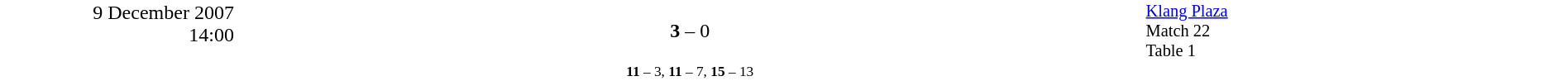<table style="width:100%; background:#ffffff;" cellspacing="0">
<tr>
<td rowspan="2" width="15%" style="text-align:right; vertical-align:top;">9 December 2007<br>14:00<br></td>
<td width="25%" style="text-align:right"><strong></strong></td>
<td width="8%" style="text-align:center"><strong>3</strong> – 0</td>
<td width="25%"></td>
<td width="27%" style="font-size:85%; vertical-align:top;"><a href='#'>Klang Plaza</a><br>Match 22<br>Table 1</td>
</tr>
<tr width="58%" style="font-size:85%;vertical-align:top;"|>
<td colspan="3" style="font-size:85%; text-align:center; vertical-align:top;"><strong>11</strong> – 3, <strong>11</strong> – 7, <strong>15</strong> – 13</td>
</tr>
</table>
